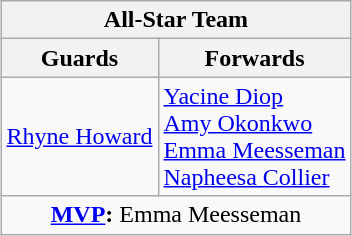<table class=wikitable style="margin:auto">
<tr>
<th colspan=3 align=center>All-Star Team</th>
</tr>
<tr>
<th>Guards</th>
<th>Forwards</th>
</tr>
<tr>
<td> <a href='#'>Rhyne Howard</a></td>
<td valign=center> <a href='#'>Yacine Diop</a><br> <a href='#'>Amy Okonkwo</a><br> <a href='#'>Emma Meesseman</a><br> <a href='#'>Napheesa Collier</a></td>
</tr>
<tr>
<td colspan=3 align=center><strong><a href='#'>MVP</a>:</strong>  Emma Meesseman</td>
</tr>
</table>
